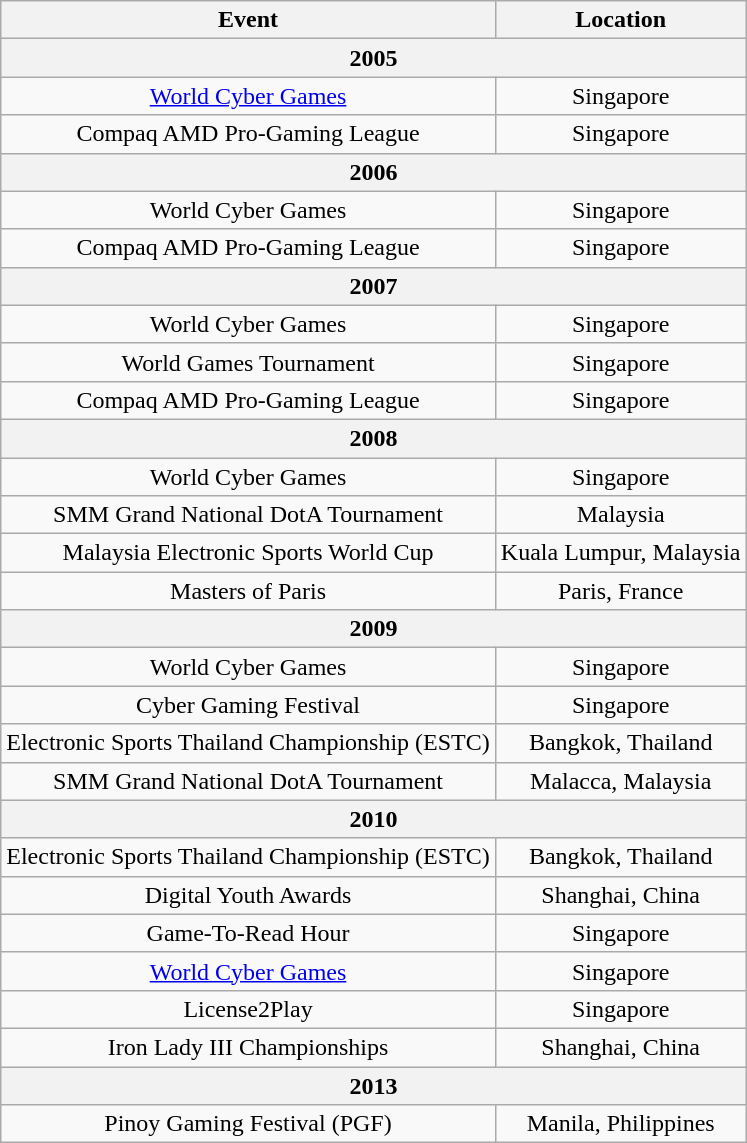<table class="wikitable" style="text-align: center">
<tr>
<th>Event</th>
<th>Location</th>
</tr>
<tr>
<th colspan="3">2005</th>
</tr>
<tr>
<td><a href='#'>World Cyber Games</a></td>
<td>Singapore</td>
</tr>
<tr>
<td>Compaq AMD Pro-Gaming League</td>
<td>Singapore</td>
</tr>
<tr>
<th colspan="3">2006</th>
</tr>
<tr>
<td>World Cyber Games</td>
<td>Singapore</td>
</tr>
<tr>
<td>Compaq AMD Pro-Gaming League</td>
<td>Singapore</td>
</tr>
<tr>
<th colspan="3">2007</th>
</tr>
<tr>
<td>World Cyber Games</td>
<td>Singapore</td>
</tr>
<tr>
<td>World Games Tournament</td>
<td>Singapore</td>
</tr>
<tr>
<td>Compaq AMD Pro-Gaming League</td>
<td>Singapore</td>
</tr>
<tr>
<th colspan="3">2008</th>
</tr>
<tr>
<td>World Cyber Games</td>
<td>Singapore</td>
</tr>
<tr>
<td>SMM Grand National DotA Tournament</td>
<td>Malaysia</td>
</tr>
<tr>
<td>Malaysia Electronic Sports World Cup</td>
<td>Kuala Lumpur, Malaysia</td>
</tr>
<tr>
<td>Masters of Paris</td>
<td>Paris, France</td>
</tr>
<tr>
<th colspan="3">2009</th>
</tr>
<tr>
<td>World Cyber Games</td>
<td>Singapore</td>
</tr>
<tr>
<td>Cyber Gaming Festival</td>
<td>Singapore</td>
</tr>
<tr>
<td>Electronic Sports Thailand Championship (ESTC)</td>
<td>Bangkok, Thailand</td>
</tr>
<tr>
<td>SMM Grand National DotA Tournament</td>
<td>Malacca, Malaysia</td>
</tr>
<tr>
<th colspan="3">2010</th>
</tr>
<tr>
<td>Electronic Sports Thailand Championship (ESTC)</td>
<td>Bangkok, Thailand</td>
</tr>
<tr>
<td>Digital Youth Awards</td>
<td>Shanghai, China</td>
</tr>
<tr>
<td>Game-To-Read Hour</td>
<td>Singapore</td>
</tr>
<tr>
<td><a href='#'>World Cyber Games</a></td>
<td>Singapore</td>
</tr>
<tr>
<td>License2Play</td>
<td>Singapore</td>
</tr>
<tr>
<td>Iron Lady III Championships</td>
<td>Shanghai, China</td>
</tr>
<tr>
<th colspan="3">2013</th>
</tr>
<tr>
<td>Pinoy Gaming Festival (PGF)</td>
<td>Manila, Philippines</td>
</tr>
</table>
